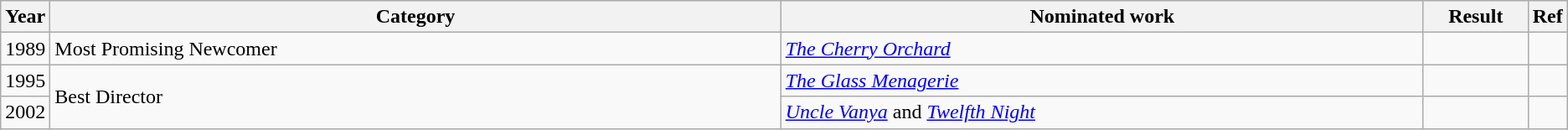<table class="wikitable sortable">
<tr>
<th scope="col" style="width:1em;">Year</th>
<th scope="col" style="width:40em;">Category</th>
<th scope="col" style="width:35em;">Nominated work</th>
<th scope="col" style="width:5em;">Result</th>
<th scope="col" style="width:1em;" class="unsortable">Ref</th>
</tr>
<tr>
<td>1989</td>
<td>Most Promising Newcomer</td>
<td><em><a href='#'>The Cherry Orchard</a></em></td>
<td></td>
<td></td>
</tr>
<tr>
<td>1995</td>
<td rowspan="2">Best Director</td>
<td><em><a href='#'>The Glass Menagerie</a></em></td>
<td></td>
<td></td>
</tr>
<tr>
<td>2002</td>
<td><em><a href='#'>Uncle Vanya</a></em> and <em><a href='#'>Twelfth Night</a></em></td>
<td></td>
<td></td>
</tr>
</table>
